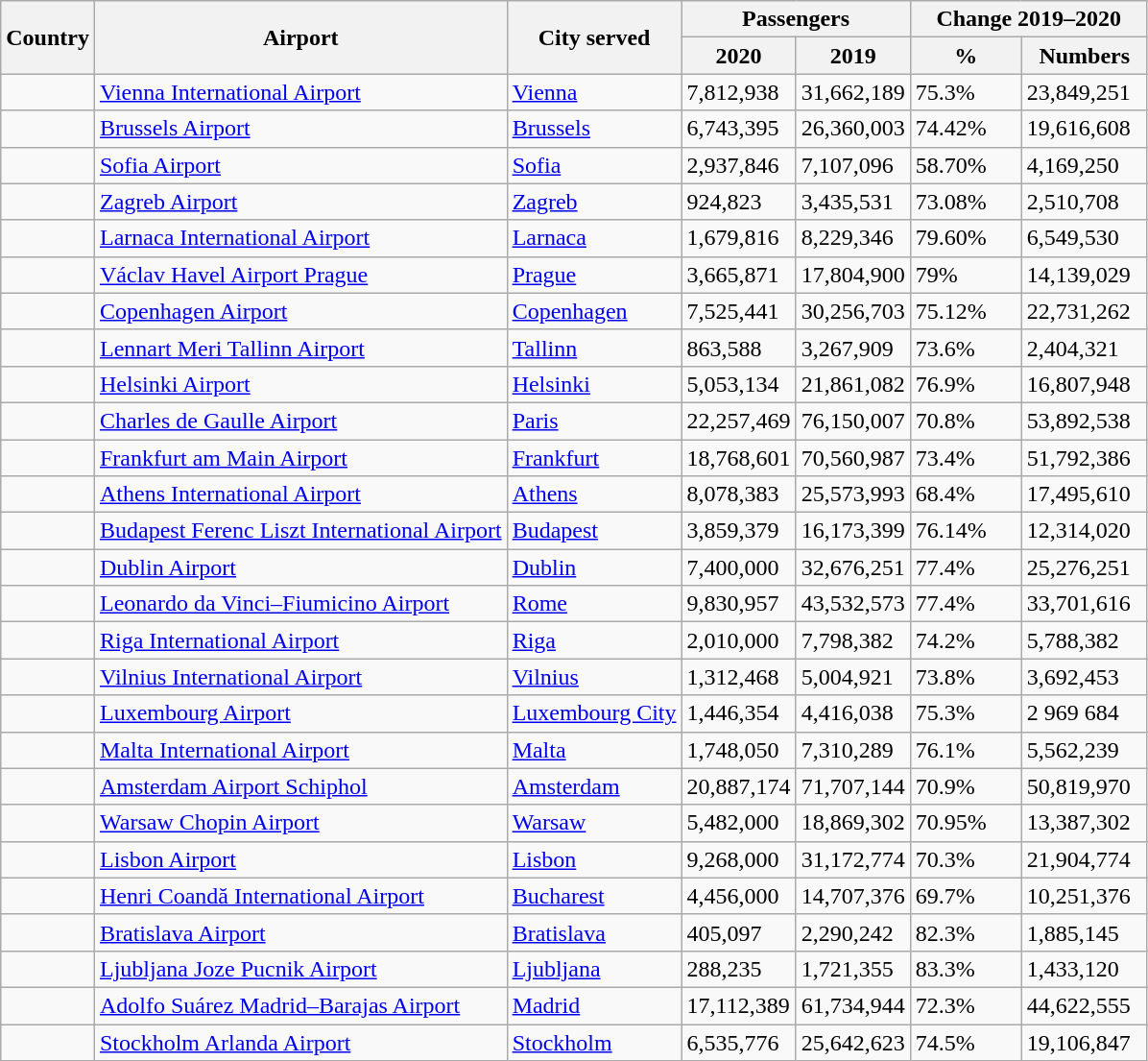<table class="wikitable sortable">
<tr>
<th rowspan=2>Country</th>
<th rowspan=2>Airport</th>
<th rowspan=2>City served</th>
<th colspan=2>Passengers</th>
<th colspan=2>Change 2019–2020</th>
</tr>
<tr>
<th>2020</th>
<th>2019</th>
<th style="width:70px;">%</th>
<th style="width:80px;">Numbers</th>
</tr>
<tr>
<td></td>
<td><a href='#'>Vienna International Airport</a></td>
<td><a href='#'>Vienna</a></td>
<td>7,812,938</td>
<td>31,662,189</td>
<td> 75.3%</td>
<td> 23,849,251</td>
</tr>
<tr>
<td></td>
<td><a href='#'>Brussels Airport</a></td>
<td><a href='#'>Brussels</a></td>
<td>6,743,395</td>
<td>26,360,003</td>
<td> 74.42%</td>
<td> 19,616,608</td>
</tr>
<tr>
<td></td>
<td><a href='#'>Sofia Airport</a></td>
<td><a href='#'>Sofia</a></td>
<td>2,937,846</td>
<td>7,107,096</td>
<td> 58.70%</td>
<td> 4,169,250</td>
</tr>
<tr>
<td></td>
<td><a href='#'>Zagreb Airport</a></td>
<td><a href='#'>Zagreb</a></td>
<td>924,823</td>
<td>3,435,531</td>
<td> 73.08%</td>
<td> 2,510,708</td>
</tr>
<tr>
<td></td>
<td><a href='#'>Larnaca International Airport</a></td>
<td><a href='#'>Larnaca</a></td>
<td>1,679,816</td>
<td>8,229,346</td>
<td> 79.60%</td>
<td> 6,549,530</td>
</tr>
<tr>
<td></td>
<td><a href='#'>Václav Havel Airport Prague</a></td>
<td><a href='#'>Prague</a></td>
<td>3,665,871</td>
<td>17,804,900</td>
<td> 79%</td>
<td> 14,139,029</td>
</tr>
<tr>
<td></td>
<td><a href='#'>Copenhagen Airport</a></td>
<td><a href='#'>Copenhagen</a></td>
<td>7,525,441</td>
<td>30,256,703</td>
<td> 75.12%</td>
<td> 22,731,262</td>
</tr>
<tr>
<td></td>
<td><a href='#'>Lennart Meri Tallinn Airport</a></td>
<td><a href='#'>Tallinn</a></td>
<td>863,588</td>
<td>3,267,909</td>
<td> 73.6%</td>
<td> 2,404,321</td>
</tr>
<tr>
<td></td>
<td><a href='#'>Helsinki Airport</a></td>
<td><a href='#'>Helsinki</a></td>
<td>5,053,134</td>
<td>21,861,082</td>
<td> 76.9%</td>
<td> 16,807,948</td>
</tr>
<tr>
<td></td>
<td><a href='#'>Charles de Gaulle Airport</a></td>
<td><a href='#'>Paris</a></td>
<td>22,257,469</td>
<td>76,150,007</td>
<td> 70.8%</td>
<td> 53,892,538</td>
</tr>
<tr>
<td></td>
<td><a href='#'>Frankfurt am Main Airport</a></td>
<td><a href='#'>Frankfurt</a></td>
<td>18,768,601</td>
<td>70,560,987</td>
<td> 73.4%</td>
<td> 51,792,386</td>
</tr>
<tr>
<td></td>
<td><a href='#'>Athens International Airport</a></td>
<td><a href='#'>Athens</a></td>
<td>8,078,383</td>
<td>25,573,993</td>
<td> 68.4%</td>
<td> 17,495,610</td>
</tr>
<tr>
<td></td>
<td><a href='#'>Budapest Ferenc Liszt International Airport</a></td>
<td><a href='#'>Budapest</a></td>
<td>3,859,379</td>
<td>16,173,399</td>
<td> 76.14%</td>
<td> 12,314,020</td>
</tr>
<tr>
<td></td>
<td><a href='#'>Dublin Airport</a></td>
<td><a href='#'>Dublin</a></td>
<td>7,400,000</td>
<td>32,676,251</td>
<td> 77.4%</td>
<td> 25,276,251</td>
</tr>
<tr>
<td></td>
<td><a href='#'>Leonardo da Vinci–Fiumicino Airport</a></td>
<td><a href='#'>Rome</a></td>
<td>9,830,957</td>
<td>43,532,573</td>
<td> 77.4%</td>
<td> 33,701,616</td>
</tr>
<tr>
<td></td>
<td><a href='#'>Riga International Airport</a></td>
<td><a href='#'>Riga</a></td>
<td>2,010,000</td>
<td>7,798,382</td>
<td> 74.2%</td>
<td> 5,788,382</td>
</tr>
<tr>
<td></td>
<td><a href='#'>Vilnius International Airport</a></td>
<td><a href='#'>Vilnius</a></td>
<td>1,312,468</td>
<td>5,004,921</td>
<td> 73.8%</td>
<td> 3,692,453</td>
</tr>
<tr>
<td></td>
<td><a href='#'>Luxembourg Airport</a></td>
<td><a href='#'>Luxembourg City</a></td>
<td>1,446,354</td>
<td>4,416,038</td>
<td> 75.3%</td>
<td> 2 969 684</td>
</tr>
<tr>
<td></td>
<td><a href='#'>Malta International Airport</a></td>
<td><a href='#'>Malta</a></td>
<td>1,748,050</td>
<td>7,310,289</td>
<td> 76.1%</td>
<td> 5,562,239</td>
</tr>
<tr>
<td></td>
<td><a href='#'>Amsterdam Airport Schiphol</a></td>
<td><a href='#'>Amsterdam</a></td>
<td>20,887,174</td>
<td>71,707,144</td>
<td> 70.9%</td>
<td> 50,819,970</td>
</tr>
<tr>
<td></td>
<td><a href='#'>Warsaw Chopin Airport</a></td>
<td><a href='#'>Warsaw</a></td>
<td>5,482,000</td>
<td>18,869,302</td>
<td> 70.95%</td>
<td> 13,387,302</td>
</tr>
<tr>
<td></td>
<td><a href='#'>Lisbon Airport</a></td>
<td><a href='#'>Lisbon</a></td>
<td>9,268,000</td>
<td>31,172,774</td>
<td> 70.3%</td>
<td> 21,904,774</td>
</tr>
<tr>
<td></td>
<td><a href='#'>Henri Coandă International Airport</a></td>
<td><a href='#'>Bucharest</a></td>
<td>4,456,000</td>
<td>14,707,376</td>
<td> 69.7%</td>
<td> 10,251,376</td>
</tr>
<tr>
<td></td>
<td><a href='#'>Bratislava Airport</a></td>
<td><a href='#'>Bratislava</a></td>
<td>405,097</td>
<td>2,290,242</td>
<td> 82.3%</td>
<td> 1,885,145</td>
</tr>
<tr>
<td></td>
<td><a href='#'>Ljubljana Joze Pucnik Airport</a></td>
<td><a href='#'>Ljubljana</a></td>
<td>288,235</td>
<td>1,721,355</td>
<td> 83.3%</td>
<td> 1,433,120</td>
</tr>
<tr>
<td></td>
<td><a href='#'>Adolfo Suárez Madrid–Barajas Airport</a></td>
<td><a href='#'>Madrid</a></td>
<td>17,112,389</td>
<td>61,734,944</td>
<td> 72.3%</td>
<td> 44,622,555</td>
</tr>
<tr>
<td></td>
<td><a href='#'>Stockholm Arlanda Airport</a></td>
<td><a href='#'>Stockholm</a></td>
<td>6,535,776</td>
<td>25,642,623</td>
<td> 74.5%</td>
<td> 19,106,847</td>
</tr>
</table>
